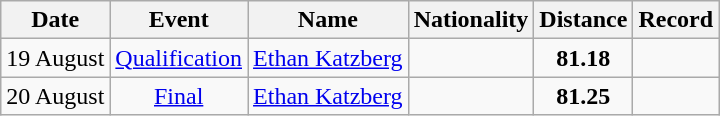<table class=wikitable style=text-align:center>
<tr>
<th>Date</th>
<th>Event</th>
<th>Name</th>
<th>Nationality</th>
<th>Distance</th>
<th>Record</th>
</tr>
<tr>
<td>19  August</td>
<td><a href='#'>Qualification</a></td>
<td align=left><a href='#'>Ethan Katzberg</a></td>
<td align=left></td>
<td><strong>81.18</strong></td>
<td></td>
</tr>
<tr>
<td>20  August</td>
<td><a href='#'>Final</a></td>
<td align=left><a href='#'>Ethan Katzberg</a></td>
<td align=left></td>
<td><strong>81.25</strong></td>
<td></td>
</tr>
</table>
